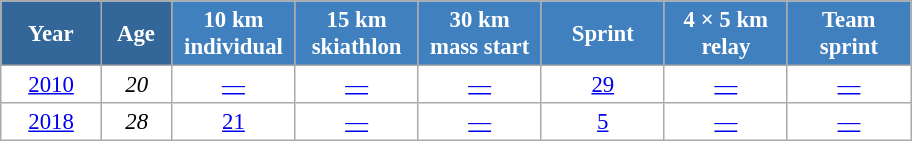<table class="wikitable" style="font-size:95%; text-align:center; border:grey solid 1px; border-collapse:collapse; background:#ffffff;">
<tr>
<th style="background-color:#369; color:white; width:60px;"> Year </th>
<th style="background-color:#369; color:white; width:40px;"> Age </th>
<th style="background-color:#4180be; color:white; width:75px;"> 10 km <br> individual </th>
<th style="background-color:#4180be; color:white; width:75px;"> 15 km <br> skiathlon </th>
<th style="background-color:#4180be; color:white; width:75px;"> 30 km <br> mass start </th>
<th style="background-color:#4180be; color:white; width:75px;"> Sprint </th>
<th style="background-color:#4180be; color:white; width:75px;"> 4 × 5 km <br> relay </th>
<th style="background-color:#4180be; color:white; width:75px;"> Team <br> sprint </th>
</tr>
<tr>
<td><a href='#'>2010</a></td>
<td><em>20</em></td>
<td><a href='#'>—</a></td>
<td><a href='#'>—</a></td>
<td><a href='#'>—</a></td>
<td><a href='#'>29</a></td>
<td><a href='#'>—</a></td>
<td><a href='#'>—</a></td>
</tr>
<tr>
<td><a href='#'>2018</a></td>
<td><em>28</em></td>
<td><a href='#'>21</a></td>
<td><a href='#'>—</a></td>
<td><a href='#'>—</a></td>
<td><a href='#'>5</a></td>
<td><a href='#'>—</a></td>
<td><a href='#'>—</a></td>
</tr>
</table>
